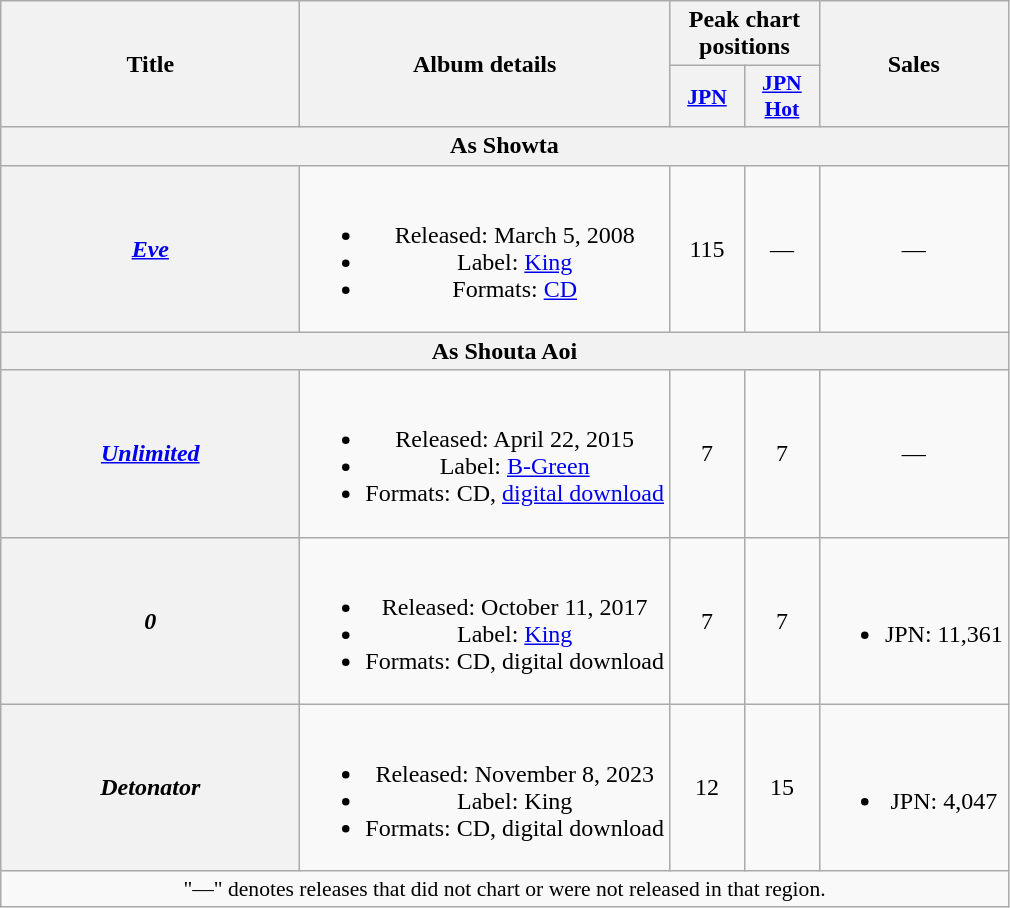<table class="wikitable plainrowheaders" style="text-align:center;">
<tr>
<th scope="col" rowspan="2" style="width:12em;">Title</th>
<th scope="col" rowspan="2">Album details</th>
<th scope="col" colspan="2">Peak chart positions</th>
<th scope="col" rowspan="2">Sales</th>
</tr>
<tr>
<th scope="col" style="width:3em;font-size:90%;"><a href='#'>JPN</a></th>
<th scope="col" style="width:3em;font-size:90%;"><a href='#'>JPN<br>Hot</a><br></th>
</tr>
<tr>
<th scope="col" colspan="6">As Showta</th>
</tr>
<tr>
<th scope="row"><em><a href='#'>Eve</a></em></th>
<td><br><ul><li>Released: March 5, 2008</li><li>Label: <a href='#'>King</a></li><li>Formats: <a href='#'>CD</a></li></ul></td>
<td>115</td>
<td>—</td>
<td>—</td>
</tr>
<tr>
<th scope="col" colspan="6">As Shouta Aoi</th>
</tr>
<tr>
<th scope="row"><em><a href='#'>Unlimited</a></em></th>
<td><br><ul><li>Released: April 22, 2015</li><li>Label: <a href='#'>B-Green</a></li><li>Formats: CD, <a href='#'>digital download</a></li></ul></td>
<td>7</td>
<td>7</td>
<td>—</td>
</tr>
<tr>
<th scope="row"><em>0</em></th>
<td><br><ul><li>Released: October 11, 2017</li><li>Label: <a href='#'>King</a></li><li>Formats: CD, digital download</li></ul></td>
<td>7</td>
<td>7</td>
<td><br><ul><li>JPN: 11,361</li></ul></td>
</tr>
<tr>
<th scope="row"><em>Detonator</em></th>
<td><br><ul><li>Released: November 8, 2023</li><li>Label: King</li><li>Formats: CD, digital download</li></ul></td>
<td>12</td>
<td>15</td>
<td><br><ul><li>JPN: 4,047</li></ul></td>
</tr>
<tr>
<td colspan="6" style="font-size:90%;">"—" denotes releases that did not chart or were not released in that region.</td>
</tr>
</table>
